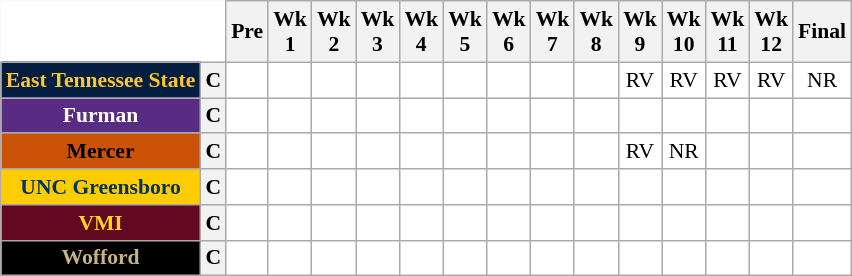<table class="wikitable" style="white-space:nowrap;font-size:90%;">
<tr>
<th colspan=2 style="background:white; border-top-style:hidden; border-left-style:hidden;"> </th>
<th>Pre</th>
<th>Wk<br>1</th>
<th>Wk<br>2</th>
<th>Wk<br>3</th>
<th>Wk<br>4</th>
<th>Wk<br>5</th>
<th>Wk<br>6</th>
<th>Wk<br>7</th>
<th>Wk<br>8</th>
<th>Wk<br>9</th>
<th>Wk<br>10</th>
<th>Wk<br>11</th>
<th>Wk<br>12</th>
<th>Final</th>
</tr>
<tr style="text-align:center;">
<th style="background:#041E42; color:#FFC72C;">East Tennessee State</th>
<th>C</th>
<td style="background:#FFF;"></td>
<td style="background:#FFF;"></td>
<td style="background:#FFF;"></td>
<td style="background:#FFF;"></td>
<td style="background:#FFF;"></td>
<td style="background:#FFF;"></td>
<td style="background:#FFF;"></td>
<td style="background:#FFF;"></td>
<td style="background:#FFF;"></td>
<td style="background:#FFF;"> RV</td>
<td style="background:#FFF;"> RV</td>
<td style="background:#FFF;"> RV</td>
<td style="background:#FFF;">  RV</td>
<td style="background:#FFF;"> NR</td>
</tr>
<tr style="text-align:center;">
<th style="background:#582c83; color:#FFFFFF;">Furman</th>
<th>C</th>
<td style="background:#FFF;"></td>
<td style="background:#FFF;"></td>
<td style="background:#FFF;"></td>
<td style="background:#FFF;"></td>
<td style="background:#FFF;"></td>
<td style="background:#FFF;"></td>
<td style="background:#FFF;"></td>
<td style="background:#FFF;"></td>
<td style="background:#FFF;"></td>
<td style="background:#FFF;"></td>
<td style="background:#FFF;"></td>
<td style="background:#FFF;"></td>
<td style="background:#FFF;"></td>
<td style="background:#FFF;"></td>
</tr>
<tr style="text-align:center;">
<th style="background:#cb5307; color:#000000;">Mercer</th>
<th>C</th>
<td style="background:#FFF;"></td>
<td style="background:#FFF;"></td>
<td style="background:#FFF;"></td>
<td style="background:#FFF;"></td>
<td style="background:#FFF;"></td>
<td style="background:#FFF;"></td>
<td style="background:#FFF;"></td>
<td style="background:#FFF;"></td>
<td style="background:#FFF;"></td>
<td style="background:#FFF;"> RV</td>
<td style="background:#FFF;"> NR</td>
<td style="background:#FFF;"></td>
<td style="background:#FFF;"></td>
<td style="background:#FFF;"></td>
</tr>
<tr style="text-align:center;">
<th style="background:#FFCC00; color:#003366;">UNC Greensboro</th>
<th>C</th>
<td style="background:#FFF;"></td>
<td style="background:#FFF;"></td>
<td style="background:#FFF;"></td>
<td style="background:#FFF;"></td>
<td style="background:#FFF;"></td>
<td style="background:#FFF;"></td>
<td style="background:#FFF;"></td>
<td style="background:#FFF;"></td>
<td style="background:#FFF;"></td>
<td style="background:#FFF;"></td>
<td style="background:#FFF;"></td>
<td style="background:#FFF;"></td>
<td style="background:#FFF;"></td>
<td style="background:#FFF;"></td>
</tr>
<tr style="text-align:center;">
<th style="background:#620821; color:#FFD619;">VMI</th>
<th>C</th>
<td style="background:#FFF;"></td>
<td style="background:#FFF;"></td>
<td style="background:#FFF;"></td>
<td style="background:#FFF;"></td>
<td style="background:#FFF;"></td>
<td style="background:#FFF;"></td>
<td style="background:#FFF;"></td>
<td style="background:#FFF;"></td>
<td style="background:#FFF;"></td>
<td style="background:#FFF;"></td>
<td style="background:#FFF;"></td>
<td style="background:#FFF;"></td>
<td style="background:#FFF;"></td>
<td style="background:#FFF;"></td>
</tr>
<tr style="text-align:center;">
<th style="background:#000000; color:#C7B37F;">Wofford</th>
<th>C</th>
<td style="background:#FFF;"></td>
<td style="background:#FFF;"></td>
<td style="background:#FFF;"></td>
<td style="background:#FFF;"></td>
<td style="background:#FFF;"></td>
<td style="background:#FFF;"></td>
<td style="background:#FFF;"></td>
<td style="background:#FFF;"></td>
<td style="background:#FFF;"></td>
<td style="background:#FFF;"></td>
<td style="background:#FFF;"></td>
<td style="background:#FFF;"></td>
<td style="background:#FFF;"></td>
<td style="background:#FFF;"></td>
</tr>
</table>
